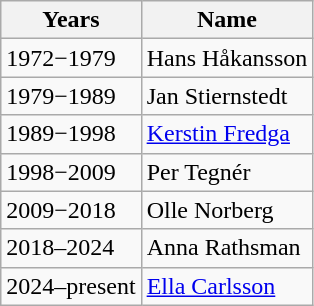<table class="wikitable">
<tr>
<th>Years</th>
<th>Name</th>
</tr>
<tr>
<td>1972−1979</td>
<td>Hans Håkansson</td>
</tr>
<tr>
<td>1979−1989</td>
<td>Jan Stiernstedt</td>
</tr>
<tr>
<td>1989−1998</td>
<td><a href='#'>Kerstin Fredga</a></td>
</tr>
<tr>
<td>1998−2009</td>
<td>Per Tegnér</td>
</tr>
<tr>
<td>2009−2018</td>
<td>Olle Norberg</td>
</tr>
<tr>
<td>2018–2024</td>
<td>Anna Rathsman</td>
</tr>
<tr>
<td>2024–present</td>
<td><a href='#'>Ella Carlsson</a></td>
</tr>
</table>
